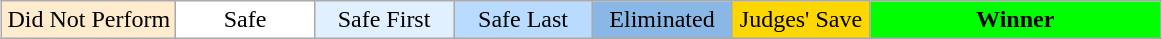<table class="wikitable" style="margin:1em auto; text-align:center;">
<tr>
<td style="background:#FFEBCD; width:15%;">Did Not Perform</td>
<td style="background:white; width:12%;">Safe</td>
<td style="background:#e0f0ff; width:12%;">Safe First</td>
<td style="background:#b8dbff; width:12%;">Safe Last</td>
<td style="background:#8ab8e6; width:12%;">Eliminated</td>
<td style="background:gold; width:12%;">Judges' Save</td>
<td style="background:#00FF00;"><strong>Winner</strong></td>
</tr>
</table>
